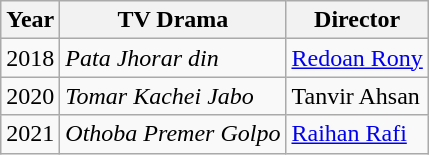<table class="wikitable" style="border: none;">
<tr>
<th scope="col">Year</th>
<th scope="col">TV Drama</th>
<th scope="col">Director</th>
</tr>
<tr>
<td>2018</td>
<td><em>Pata Jhorar din</em></td>
<td><a href='#'>Redoan Rony</a></td>
</tr>
<tr>
<td>2020</td>
<td><em>Tomar Kachei Jabo</em></td>
<td>Tanvir Ahsan</td>
</tr>
<tr>
<td>2021</td>
<td><em>Othoba Premer Golpo</em></td>
<td><a href='#'>Raihan Rafi</a></td>
</tr>
</table>
